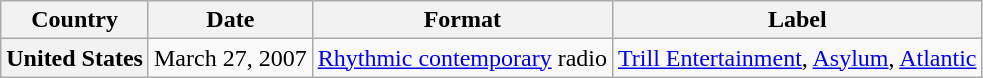<table class="wikitable plainrowheaders">
<tr>
<th scope="col">Country</th>
<th scope="col">Date</th>
<th scope="col">Format</th>
<th scope="col">Label</th>
</tr>
<tr>
<th scope="row">United States</th>
<td>March 27, 2007</td>
<td><a href='#'>Rhythmic contemporary</a> radio</td>
<td><a href='#'>Trill Entertainment</a>, <a href='#'>Asylum</a>, <a href='#'>Atlantic</a></td>
</tr>
</table>
